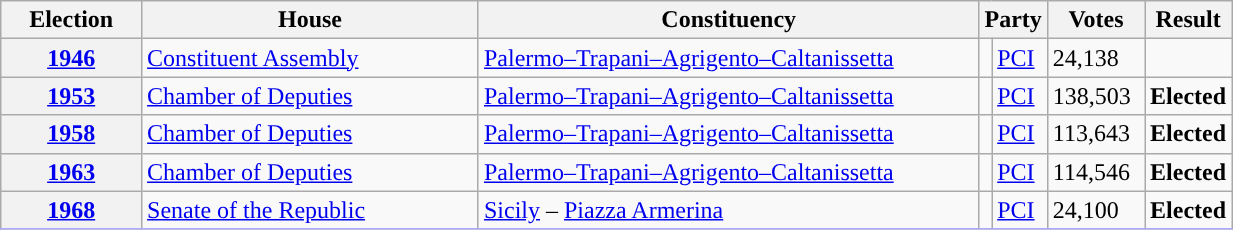<table class=wikitable style="width:65%; border:1px #AAAAFF solid">
<tr>
<th width=12%>Election</th>
<th width=30%>House</th>
<th width=45%>Constituency</th>
<th width=5% colspan="2">Party</th>
<th width=12%>Votes</th>
<th width=12%>Result</th>
</tr>
<tr>
<th><a href='#'>1946</a></th>
<td><a href='#'>Constituent Assembly</a></td>
<td><a href='#'>Palermo–Trapani–Agrigento–Caltanissetta</a></td>
<td></td>
<td><a href='#'>PCI</a></td>
<td>24,138</td>
<td></td>
</tr>
<tr>
<th><a href='#'>1953</a></th>
<td><a href='#'>Chamber of Deputies</a></td>
<td><a href='#'>Palermo–Trapani–Agrigento–Caltanissetta</a></td>
<td></td>
<td><a href='#'>PCI</a></td>
<td>138,503</td>
<td> <strong>Elected</strong></td>
</tr>
<tr>
<th><a href='#'>1958</a></th>
<td><a href='#'>Chamber of Deputies</a></td>
<td><a href='#'>Palermo–Trapani–Agrigento–Caltanissetta</a></td>
<td></td>
<td><a href='#'>PCI</a></td>
<td>113,643</td>
<td> <strong>Elected</strong></td>
</tr>
<tr>
<th><a href='#'>1963</a></th>
<td><a href='#'>Chamber of Deputies</a></td>
<td><a href='#'>Palermo–Trapani–Agrigento–Caltanissetta</a></td>
<td></td>
<td><a href='#'>PCI</a></td>
<td>114,546</td>
<td> <strong>Elected</strong></td>
</tr>
<tr>
<th><a href='#'>1968</a></th>
<td><a href='#'>Senate of the Republic</a></td>
<td><a href='#'>Sicily</a> – <a href='#'>Piazza Armerina</a></td>
<td></td>
<td><a href='#'>PCI</a></td>
<td>24,100</td>
<td> <strong>Elected</strong></td>
</tr>
<tr>
</tr>
</table>
